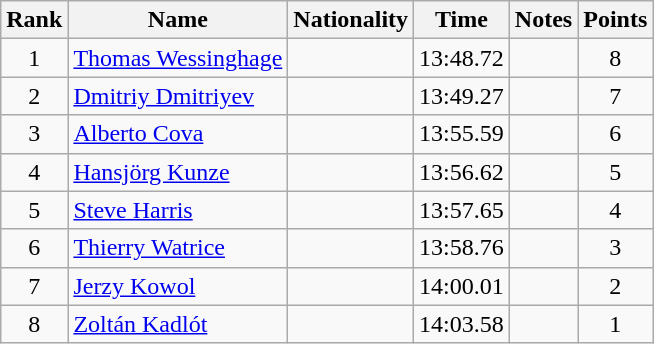<table class="wikitable sortable" style="text-align:center">
<tr>
<th>Rank</th>
<th>Name</th>
<th>Nationality</th>
<th>Time</th>
<th>Notes</th>
<th>Points</th>
</tr>
<tr>
<td>1</td>
<td align=left><a href='#'>Thomas Wessinghage</a></td>
<td align=left></td>
<td>13:48.72</td>
<td></td>
<td>8</td>
</tr>
<tr>
<td>2</td>
<td align=left><a href='#'>Dmitriy Dmitriyev</a></td>
<td align=left></td>
<td>13:49.27</td>
<td></td>
<td>7</td>
</tr>
<tr>
<td>3</td>
<td align=left><a href='#'>Alberto Cova</a></td>
<td align=left></td>
<td>13:55.59</td>
<td></td>
<td>6</td>
</tr>
<tr>
<td>4</td>
<td align=left><a href='#'>Hansjörg Kunze</a></td>
<td align=left></td>
<td>13:56.62</td>
<td></td>
<td>5</td>
</tr>
<tr>
<td>5</td>
<td align=left><a href='#'>Steve Harris</a></td>
<td align=left></td>
<td>13:57.65</td>
<td></td>
<td>4</td>
</tr>
<tr>
<td>6</td>
<td align=left><a href='#'>Thierry Watrice</a></td>
<td align=left></td>
<td>13:58.76</td>
<td></td>
<td>3</td>
</tr>
<tr>
<td>7</td>
<td align=left><a href='#'>Jerzy Kowol</a></td>
<td align=left></td>
<td>14:00.01</td>
<td></td>
<td>2</td>
</tr>
<tr>
<td>8</td>
<td align=left><a href='#'>Zoltán Kadlót</a></td>
<td align=left></td>
<td>14:03.58</td>
<td></td>
<td>1</td>
</tr>
</table>
